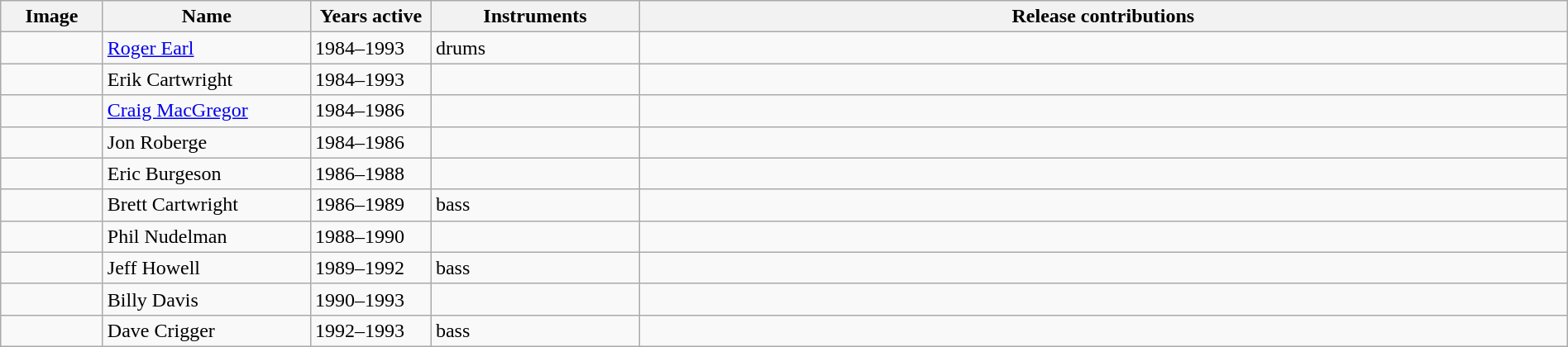<table class="wikitable" border="1" width="100%">
<tr>
<th width="75">Image</th>
<th width="160">Name</th>
<th width="90">Years active</th>
<th width="160">Instruments</th>
<th>Release contributions</th>
</tr>
<tr>
<td></td>
<td><a href='#'>Roger Earl</a></td>
<td>1984–1993</td>
<td>drums</td>
<td></td>
</tr>
<tr>
<td></td>
<td>Erik Cartwright</td>
<td>1984–1993 </td>
<td></td>
<td></td>
</tr>
<tr>
<td></td>
<td><a href='#'>Craig MacGregor</a></td>
<td>1984–1986 </td>
<td></td>
<td></td>
</tr>
<tr>
<td></td>
<td>Jon Roberge</td>
<td>1984–1986</td>
<td></td>
<td></td>
</tr>
<tr>
<td></td>
<td>Eric Burgeson</td>
<td>1986–1988</td>
<td></td>
<td></td>
</tr>
<tr>
<td></td>
<td>Brett Cartwright</td>
<td>1986–1989</td>
<td>bass</td>
<td></td>
</tr>
<tr>
<td></td>
<td>Phil Nudelman</td>
<td>1988–1990</td>
<td></td>
<td></td>
</tr>
<tr>
<td></td>
<td>Jeff Howell</td>
<td>1989–1992</td>
<td>bass</td>
<td></td>
</tr>
<tr>
<td></td>
<td>Billy Davis</td>
<td>1990–1993</td>
<td></td>
<td></td>
</tr>
<tr>
<td></td>
<td>Dave Crigger</td>
<td>1992–1993</td>
<td>bass</td>
<td></td>
</tr>
</table>
